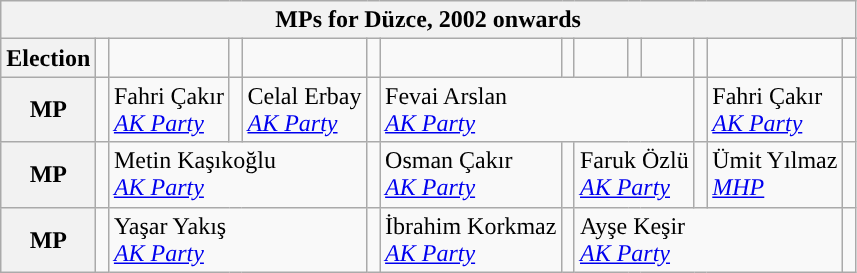<table class="wikitable">
<tr>
<th colspan = 15>MPs for Düzce, 2002 onwards</th>
</tr>
<tr>
<th rowspan = 2>Election</th>
<td rowspan="2" style="width:1px;"></td>
<td rowspan = 2></td>
<td rowspan="2" style="width:1px;"></td>
<td rowspan = 2></td>
<td rowspan="2" style="width:1px;"></td>
<td rowspan = 2></td>
<td rowspan="2" style="width:1px;"></td>
<td rowspan = 2></td>
<td rowspan="2" style="width:1px;"></td>
<td rowspan = 2></td>
<td rowspan="2" style="width:1px;"></td>
<td rowspan = 2></td>
</tr>
<tr>
<td></td>
</tr>
<tr>
<th>MP</th>
<td width=1px style="background-color: "></td>
<td colspan = 1>Fahri Çakır<br><em><a href='#'>AK Party</a></em></td>
<td width=1px style="background-color: "></td>
<td colspan = 1>Celal Erbay<br><em><a href='#'>AK Party</a></em></td>
<td width=1px style="background-color: "></td>
<td colspan = 5>Fevai Arslan<br><em><a href='#'>AK Party</a></em></td>
<td width=1px style="background-color: "></td>
<td colspan = 1>Fahri Çakır<br><em><a href='#'>AK Party</a></em></td>
<td width=1px style="background-color: "></td>
</tr>
<tr>
<th>MP</th>
<td width=1px style="background-color: "></td>
<td colspan = 3>Metin Kaşıkoğlu<br><em><a href='#'>AK Party</a></em></td>
<td width=1px style="background-color: "></td>
<td colspan = 1>Osman Çakır<br><em><a href='#'>AK Party</a></em></td>
<td width=1px style="background-color: "></td>
<td colspan = 3>Faruk Özlü<br><em><a href='#'>AK Party</a></em></td>
<td width=1px style="background-color: "></td>
<td colspan = 1>Ümit Yılmaz<br><em><a href='#'>MHP</a></em></td>
<td width=1px style="background-color: "></td>
</tr>
<tr>
<th>MP</th>
<td width=1px style="background-color: "></td>
<td colspan = 3>Yaşar Yakış<br><em><a href='#'>AK Party</a></em></td>
<td width=1px style="background-color: "></td>
<td colspan = 1>İbrahim Korkmaz<br><em><a href='#'>AK Party</a></em></td>
<td width=1px style="background-color: "></td>
<td colspan = 5>Ayşe Keşir<br><em><a href='#'>AK Party</a></em></td>
<td width=1px style="background-color: "></td>
</tr>
</table>
